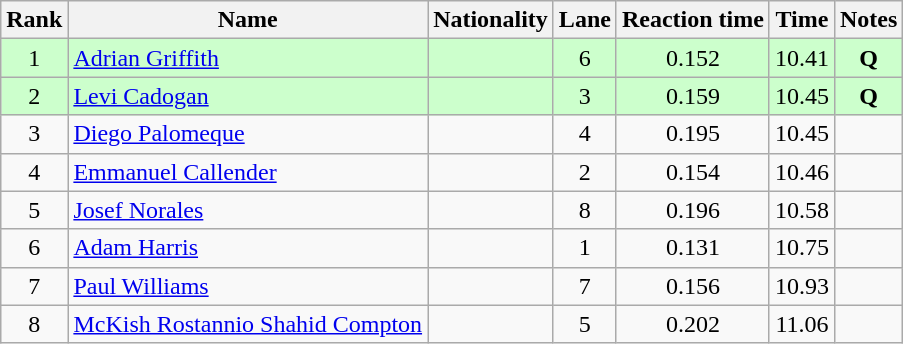<table class="wikitable sortable" style="text-align:center">
<tr>
<th>Rank</th>
<th>Name</th>
<th>Nationality</th>
<th>Lane</th>
<th>Reaction time</th>
<th>Time</th>
<th>Notes</th>
</tr>
<tr bgcolor=ccffcc>
<td>1</td>
<td align=left><a href='#'>Adrian Griffith</a></td>
<td align=left></td>
<td>6</td>
<td>0.152</td>
<td>10.41</td>
<td><strong>Q</strong></td>
</tr>
<tr bgcolor=ccffcc>
<td>2</td>
<td align=left><a href='#'>Levi Cadogan</a></td>
<td align=left></td>
<td>3</td>
<td>0.159</td>
<td>10.45</td>
<td><strong>Q</strong></td>
</tr>
<tr>
<td>3</td>
<td align=left><a href='#'>Diego Palomeque</a></td>
<td align=left></td>
<td>4</td>
<td>0.195</td>
<td>10.45</td>
<td></td>
</tr>
<tr>
<td>4</td>
<td align=left><a href='#'>Emmanuel Callender</a></td>
<td align=left></td>
<td>2</td>
<td>0.154</td>
<td>10.46</td>
<td></td>
</tr>
<tr>
<td>5</td>
<td align=left><a href='#'>Josef Norales</a></td>
<td align=left></td>
<td>8</td>
<td>0.196</td>
<td>10.58</td>
<td></td>
</tr>
<tr>
<td>6</td>
<td align=left><a href='#'>Adam Harris</a></td>
<td align=left></td>
<td>1</td>
<td>0.131</td>
<td>10.75</td>
<td></td>
</tr>
<tr>
<td>7</td>
<td align=left><a href='#'>Paul Williams</a></td>
<td align=left></td>
<td>7</td>
<td>0.156</td>
<td>10.93</td>
<td></td>
</tr>
<tr>
<td>8</td>
<td align=left><a href='#'>McKish Rostannio Shahid Compton</a></td>
<td align=left></td>
<td>5</td>
<td>0.202</td>
<td>11.06</td>
<td></td>
</tr>
</table>
